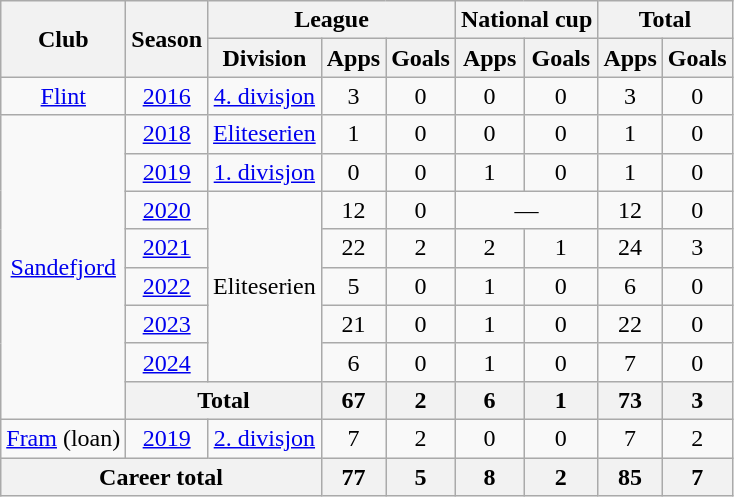<table class="wikitable" style="text-align: center;">
<tr>
<th rowspan="2">Club</th>
<th rowspan="2">Season</th>
<th colspan="3">League</th>
<th colspan="2">National cup</th>
<th colspan="2">Total</th>
</tr>
<tr>
<th>Division</th>
<th>Apps</th>
<th>Goals</th>
<th>Apps</th>
<th>Goals</th>
<th>Apps</th>
<th>Goals</th>
</tr>
<tr>
<td><a href='#'>Flint</a></td>
<td><a href='#'>2016</a></td>
<td><a href='#'>4. divisjon</a></td>
<td>3</td>
<td>0</td>
<td>0</td>
<td>0</td>
<td>3</td>
<td>0</td>
</tr>
<tr>
<td rowspan="8"><a href='#'>Sandefjord</a></td>
<td><a href='#'>2018</a></td>
<td><a href='#'>Eliteserien</a></td>
<td>1</td>
<td>0</td>
<td>0</td>
<td>0</td>
<td>1</td>
<td>0</td>
</tr>
<tr>
<td><a href='#'>2019</a></td>
<td><a href='#'>1. divisjon</a></td>
<td>0</td>
<td>0</td>
<td>1</td>
<td>0</td>
<td>1</td>
<td>0</td>
</tr>
<tr>
<td><a href='#'>2020</a></td>
<td rowspan="5">Eliteserien</td>
<td>12</td>
<td>0</td>
<td colspan="2">—</td>
<td>12</td>
<td>0</td>
</tr>
<tr>
<td><a href='#'>2021</a></td>
<td>22</td>
<td>2</td>
<td>2</td>
<td>1</td>
<td>24</td>
<td>3</td>
</tr>
<tr>
<td><a href='#'>2022</a></td>
<td>5</td>
<td>0</td>
<td>1</td>
<td>0</td>
<td>6</td>
<td>0</td>
</tr>
<tr>
<td><a href='#'>2023</a></td>
<td>21</td>
<td>0</td>
<td>1</td>
<td>0</td>
<td>22</td>
<td>0</td>
</tr>
<tr>
<td><a href='#'>2024</a></td>
<td>6</td>
<td>0</td>
<td>1</td>
<td>0</td>
<td>7</td>
<td>0</td>
</tr>
<tr>
<th colspan="2">Total</th>
<th>67</th>
<th>2</th>
<th>6</th>
<th>1</th>
<th>73</th>
<th>3</th>
</tr>
<tr>
<td><a href='#'>Fram</a> (loan)</td>
<td><a href='#'>2019</a></td>
<td><a href='#'>2. divisjon</a></td>
<td>7</td>
<td>2</td>
<td>0</td>
<td>0</td>
<td>7</td>
<td>2</td>
</tr>
<tr>
<th colspan="3">Career total</th>
<th>77</th>
<th>5</th>
<th>8</th>
<th>2</th>
<th>85</th>
<th>7</th>
</tr>
</table>
